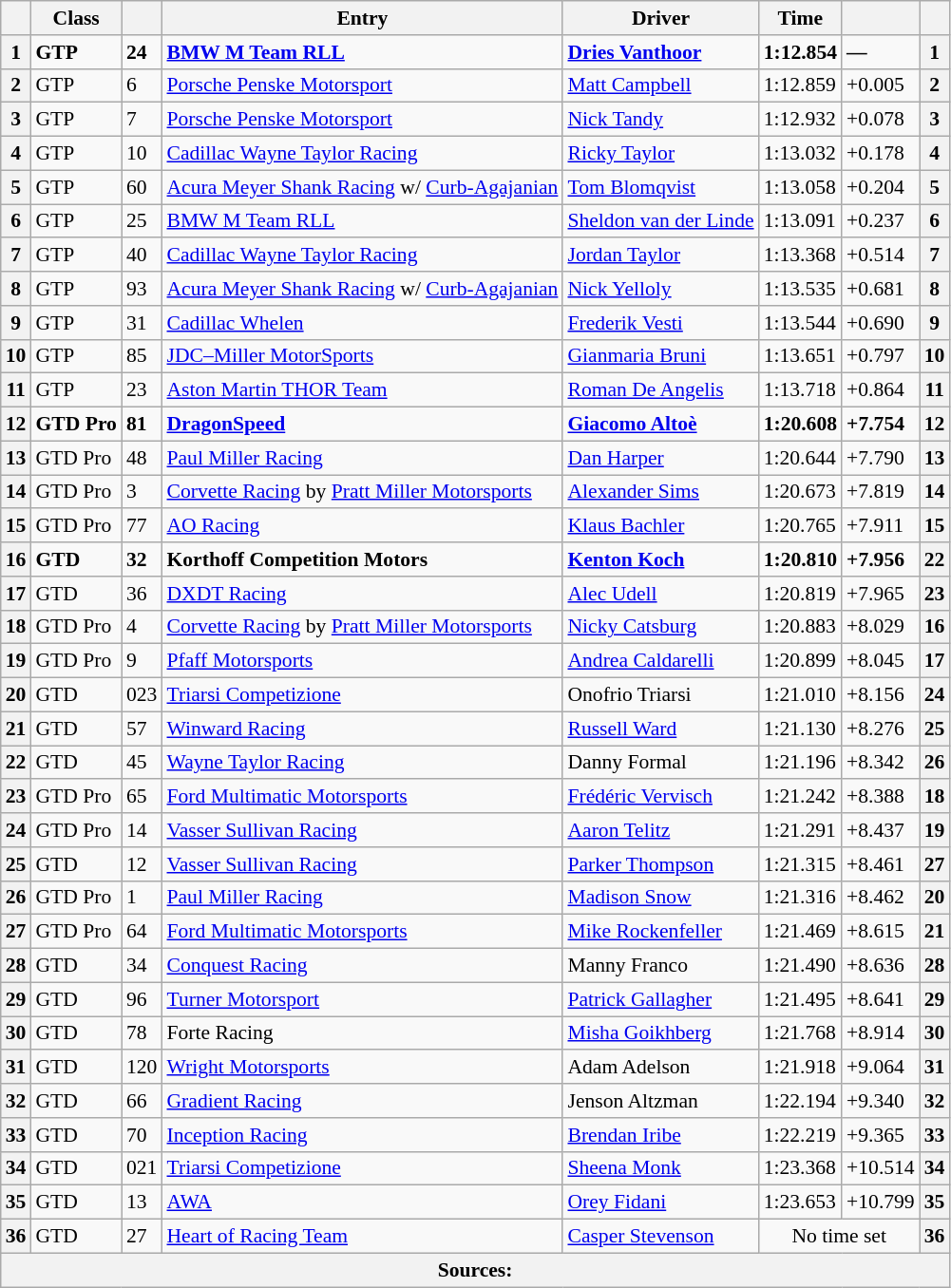<table class="wikitable sortable" style="font-size:90%;">
<tr>
<th></th>
<th class="unsortable">Class</th>
<th class="unsortable"></th>
<th class="unsortable">Entry</th>
<th class="unsortable">Driver</th>
<th class="unsortable">Time</th>
<th class="unsortable"></th>
<th></th>
</tr>
<tr style="font-weight:bold;">
<th>1</th>
<td>GTP</td>
<td>24</td>
<td> <a href='#'>BMW M Team RLL</a></td>
<td> <a href='#'>Dries Vanthoor</a></td>
<td>1:12.854</td>
<td>—</td>
<th>1</th>
</tr>
<tr>
<th>2</th>
<td>GTP</td>
<td>6</td>
<td> <a href='#'>Porsche Penske Motorsport</a></td>
<td> <a href='#'>Matt Campbell</a></td>
<td>1:12.859</td>
<td>+0.005</td>
<th>2</th>
</tr>
<tr>
<th>3</th>
<td>GTP</td>
<td>7</td>
<td> <a href='#'>Porsche Penske Motorsport</a></td>
<td> <a href='#'>Nick Tandy</a></td>
<td>1:12.932</td>
<td>+0.078</td>
<th>3</th>
</tr>
<tr>
<th>4</th>
<td>GTP</td>
<td>10</td>
<td> <a href='#'>Cadillac Wayne Taylor Racing</a></td>
<td> <a href='#'>Ricky Taylor</a></td>
<td>1:13.032</td>
<td>+0.178</td>
<th>4</th>
</tr>
<tr>
<th>5</th>
<td>GTP</td>
<td>60</td>
<td> <a href='#'>Acura Meyer Shank Racing</a> w/ <a href='#'>Curb-Agajanian</a></td>
<td> <a href='#'>Tom Blomqvist</a></td>
<td>1:13.058</td>
<td>+0.204</td>
<th>5</th>
</tr>
<tr>
<th>6</th>
<td>GTP</td>
<td>25</td>
<td> <a href='#'>BMW M Team RLL</a></td>
<td> <a href='#'>Sheldon van der Linde</a></td>
<td>1:13.091</td>
<td>+0.237</td>
<th>6</th>
</tr>
<tr>
<th>7</th>
<td>GTP</td>
<td>40</td>
<td> <a href='#'>Cadillac Wayne Taylor Racing</a></td>
<td> <a href='#'>Jordan Taylor</a></td>
<td>1:13.368</td>
<td>+0.514</td>
<th>7</th>
</tr>
<tr>
<th>8</th>
<td>GTP</td>
<td>93</td>
<td> <a href='#'>Acura Meyer Shank Racing</a> w/ <a href='#'>Curb-Agajanian</a></td>
<td> <a href='#'>Nick Yelloly</a></td>
<td>1:13.535</td>
<td>+0.681</td>
<th>8</th>
</tr>
<tr>
<th>9</th>
<td>GTP</td>
<td>31</td>
<td> <a href='#'>Cadillac Whelen</a></td>
<td> <a href='#'>Frederik Vesti</a></td>
<td>1:13.544</td>
<td>+0.690</td>
<th>9</th>
</tr>
<tr>
<th>10</th>
<td>GTP</td>
<td>85</td>
<td> <a href='#'>JDC–Miller MotorSports</a></td>
<td> <a href='#'>Gianmaria Bruni</a></td>
<td>1:13.651</td>
<td>+0.797</td>
<th>10</th>
</tr>
<tr>
<th>11</th>
<td>GTP</td>
<td>23</td>
<td> <a href='#'>Aston Martin THOR Team</a></td>
<td> <a href='#'>Roman De Angelis</a></td>
<td>1:13.718</td>
<td>+0.864</td>
<th>11</th>
</tr>
<tr style="font-weight:bold;">
<th>12</th>
<td>GTD Pro</td>
<td>81</td>
<td> <a href='#'>DragonSpeed</a></td>
<td> <a href='#'>Giacomo Altoè</a></td>
<td>1:20.608</td>
<td>+7.754</td>
<th>12</th>
</tr>
<tr>
<th>13</th>
<td>GTD Pro</td>
<td>48</td>
<td> <a href='#'>Paul Miller Racing</a></td>
<td> <a href='#'>Dan Harper</a></td>
<td>1:20.644</td>
<td>+7.790</td>
<th>13</th>
</tr>
<tr>
<th>14</th>
<td>GTD Pro</td>
<td>3</td>
<td> <a href='#'>Corvette Racing</a> by <a href='#'>Pratt Miller Motorsports</a></td>
<td> <a href='#'>Alexander Sims</a></td>
<td>1:20.673</td>
<td>+7.819</td>
<th>14</th>
</tr>
<tr>
<th>15</th>
<td>GTD Pro</td>
<td>77</td>
<td> <a href='#'>AO Racing</a></td>
<td> <a href='#'>Klaus Bachler</a></td>
<td>1:20.765</td>
<td>+7.911</td>
<th>15</th>
</tr>
<tr style="font-weight:bold;">
<th>16</th>
<td>GTD</td>
<td>32</td>
<td> Korthoff Competition Motors</td>
<td> <a href='#'>Kenton Koch</a></td>
<td>1:20.810</td>
<td>+7.956</td>
<th>22</th>
</tr>
<tr>
<th>17</th>
<td>GTD</td>
<td>36</td>
<td> <a href='#'>DXDT Racing</a></td>
<td> <a href='#'>Alec Udell</a></td>
<td>1:20.819</td>
<td>+7.965</td>
<th>23</th>
</tr>
<tr>
<th>18</th>
<td>GTD Pro</td>
<td>4</td>
<td> <a href='#'>Corvette Racing</a> by <a href='#'>Pratt Miller Motorsports</a></td>
<td> <a href='#'>Nicky Catsburg</a></td>
<td>1:20.883</td>
<td>+8.029</td>
<th>16</th>
</tr>
<tr>
<th>19</th>
<td>GTD Pro</td>
<td>9</td>
<td> <a href='#'>Pfaff Motorsports</a></td>
<td> <a href='#'>Andrea Caldarelli</a></td>
<td>1:20.899</td>
<td>+8.045</td>
<th>17</th>
</tr>
<tr>
<th>20</th>
<td>GTD</td>
<td>023</td>
<td> <a href='#'>Triarsi Competizione</a></td>
<td> Onofrio Triarsi</td>
<td>1:21.010</td>
<td>+8.156</td>
<th>24</th>
</tr>
<tr>
<th>21</th>
<td>GTD</td>
<td>57</td>
<td> <a href='#'>Winward Racing</a></td>
<td> <a href='#'>Russell Ward</a></td>
<td>1:21.130</td>
<td>+8.276</td>
<th>25</th>
</tr>
<tr>
<th>22</th>
<td>GTD</td>
<td>45</td>
<td> <a href='#'>Wayne Taylor Racing</a></td>
<td> Danny Formal</td>
<td>1:21.196</td>
<td>+8.342</td>
<th>26</th>
</tr>
<tr>
<th>23</th>
<td>GTD Pro</td>
<td>65</td>
<td> <a href='#'>Ford Multimatic Motorsports</a></td>
<td> <a href='#'>Frédéric Vervisch</a></td>
<td>1:21.242</td>
<td>+8.388</td>
<th>18</th>
</tr>
<tr>
<th>24</th>
<td>GTD Pro</td>
<td>14</td>
<td> <a href='#'>Vasser Sullivan Racing</a></td>
<td> <a href='#'>Aaron Telitz</a></td>
<td>1:21.291</td>
<td>+8.437</td>
<th>19</th>
</tr>
<tr>
<th>25</th>
<td>GTD</td>
<td>12</td>
<td> <a href='#'>Vasser Sullivan Racing</a></td>
<td> <a href='#'>Parker Thompson</a></td>
<td>1:21.315</td>
<td>+8.461</td>
<th>27</th>
</tr>
<tr>
<th>26</th>
<td>GTD Pro</td>
<td>1</td>
<td> <a href='#'>Paul Miller Racing</a></td>
<td> <a href='#'>Madison Snow</a></td>
<td>1:21.316</td>
<td>+8.462</td>
<th>20</th>
</tr>
<tr>
<th>27</th>
<td>GTD Pro</td>
<td>64</td>
<td> <a href='#'>Ford Multimatic Motorsports</a></td>
<td> <a href='#'>Mike Rockenfeller</a></td>
<td>1:21.469</td>
<td>+8.615</td>
<th>21</th>
</tr>
<tr>
<th>28</th>
<td>GTD</td>
<td>34</td>
<td> <a href='#'>Conquest Racing</a></td>
<td> Manny Franco</td>
<td>1:21.490</td>
<td>+8.636</td>
<th>28</th>
</tr>
<tr>
<th>29</th>
<td>GTD</td>
<td>96</td>
<td> <a href='#'>Turner Motorsport</a></td>
<td> <a href='#'>Patrick Gallagher</a></td>
<td>1:21.495</td>
<td>+8.641</td>
<th>29</th>
</tr>
<tr>
<th>30</th>
<td>GTD</td>
<td>78</td>
<td> Forte Racing</td>
<td> <a href='#'>Misha Goikhberg</a></td>
<td>1:21.768</td>
<td>+8.914</td>
<th>30</th>
</tr>
<tr>
<th>31</th>
<td>GTD</td>
<td>120</td>
<td> <a href='#'>Wright Motorsports</a></td>
<td> Adam Adelson</td>
<td>1:21.918</td>
<td>+9.064</td>
<th>31</th>
</tr>
<tr>
<th>32</th>
<td>GTD</td>
<td>66</td>
<td> <a href='#'>Gradient Racing</a></td>
<td> Jenson Altzman</td>
<td>1:22.194</td>
<td>+9.340</td>
<th>32</th>
</tr>
<tr>
<th>33</th>
<td>GTD</td>
<td>70</td>
<td> <a href='#'>Inception Racing</a></td>
<td> <a href='#'>Brendan Iribe</a></td>
<td>1:22.219</td>
<td>+9.365</td>
<th>33</th>
</tr>
<tr>
<th>34</th>
<td>GTD</td>
<td>021</td>
<td> <a href='#'>Triarsi Competizione</a></td>
<td> <a href='#'>Sheena Monk</a></td>
<td>1:23.368</td>
<td>+10.514</td>
<th>34</th>
</tr>
<tr>
<th>35</th>
<td>GTD</td>
<td>13</td>
<td> <a href='#'>AWA</a></td>
<td> <a href='#'>Orey Fidani</a></td>
<td>1:23.653</td>
<td>+10.799</td>
<th>35</th>
</tr>
<tr>
<th>36</th>
<td>GTD</td>
<td>27</td>
<td> <a href='#'>Heart of Racing Team</a></td>
<td> <a href='#'>Casper Stevenson</a></td>
<td colspan=2 align=center>No time set</td>
<th>36</th>
</tr>
<tr>
<th colspan=8>Sources:</th>
</tr>
</table>
